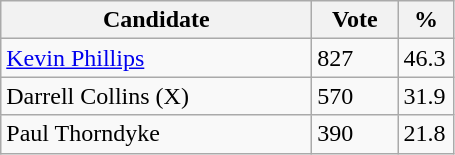<table class="wikitable">
<tr>
<th bgcolor="#DDDDFF" width="200px">Candidate</th>
<th bgcolor="#DDDDFF" width="50px">Vote</th>
<th bgcolor="#DDDDFF" width="30px">%</th>
</tr>
<tr>
<td><a href='#'>Kevin Phillips</a></td>
<td>827</td>
<td>46.3</td>
</tr>
<tr>
<td>Darrell Collins (X)</td>
<td>570</td>
<td>31.9</td>
</tr>
<tr>
<td>Paul Thorndyke</td>
<td>390</td>
<td>21.8</td>
</tr>
</table>
